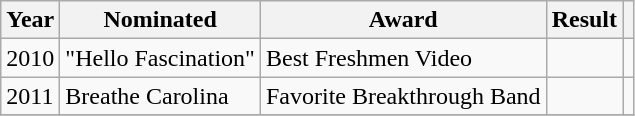<table class="wikitable">
<tr>
<th>Year</th>
<th>Nominated</th>
<th>Award</th>
<th>Result</th>
<th></th>
</tr>
<tr>
<td>2010</td>
<td>"Hello Fascination"</td>
<td>Best Freshmen Video</td>
<td></td>
<td style="text-align:center;"></td>
</tr>
<tr>
<td>2011</td>
<td>Breathe Carolina</td>
<td>Favorite Breakthrough Band</td>
<td></td>
<td style="text-align:center;"></td>
</tr>
<tr>
</tr>
</table>
